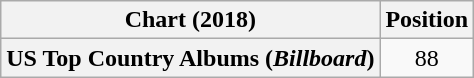<table class="wikitable plainrowheaders" style="text-align:center">
<tr>
<th scope="col">Chart (2018)</th>
<th scope="col">Position</th>
</tr>
<tr>
<th scope="row">US Top Country Albums (<em>Billboard</em>)</th>
<td>88</td>
</tr>
</table>
